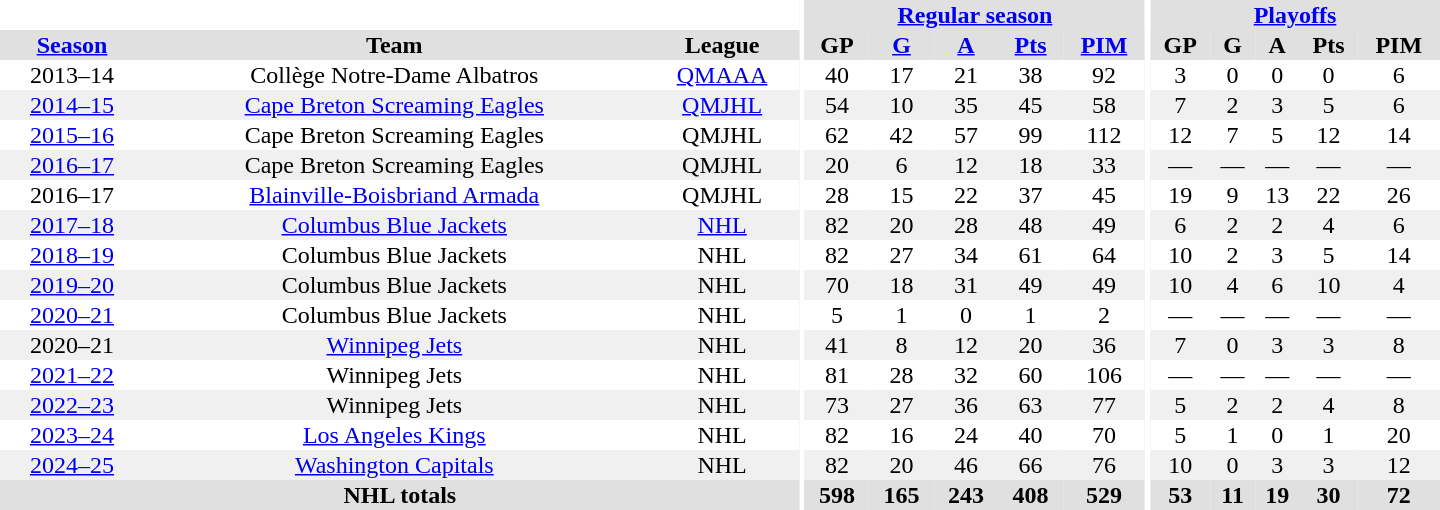<table border="0" cellpadding="1" cellspacing="0" style="text-align:center; width:60em">
<tr bgcolor="#e0e0e0">
<th colspan="3" bgcolor="#ffffff"></th>
<th rowspan="102" bgcolor="#ffffff"></th>
<th colspan="5"><a href='#'>Regular season</a></th>
<th rowspan="102" bgcolor="#ffffff"></th>
<th colspan="5"><a href='#'>Playoffs</a></th>
</tr>
<tr bgcolor="#e0e0e0">
<th><a href='#'>Season</a></th>
<th>Team</th>
<th>League</th>
<th>GP</th>
<th><a href='#'>G</a></th>
<th><a href='#'>A</a></th>
<th><a href='#'>Pts</a></th>
<th><a href='#'>PIM</a></th>
<th>GP</th>
<th>G</th>
<th>A</th>
<th>Pts</th>
<th>PIM</th>
</tr>
<tr>
</tr>
<tr>
<td>2013–14</td>
<td>Collège Notre-Dame Albatros</td>
<td><a href='#'>QMAAA</a></td>
<td>40</td>
<td>17</td>
<td>21</td>
<td>38</td>
<td>92</td>
<td>3</td>
<td>0</td>
<td>0</td>
<td>0</td>
<td>6</td>
</tr>
<tr bgcolor="#f0f0f0">
<td><a href='#'>2014–15</a></td>
<td><a href='#'>Cape Breton Screaming Eagles</a></td>
<td><a href='#'>QMJHL</a></td>
<td>54</td>
<td>10</td>
<td>35</td>
<td>45</td>
<td>58</td>
<td>7</td>
<td>2</td>
<td>3</td>
<td>5</td>
<td>6</td>
</tr>
<tr>
<td><a href='#'>2015–16</a></td>
<td>Cape Breton Screaming Eagles</td>
<td>QMJHL</td>
<td>62</td>
<td>42</td>
<td>57</td>
<td>99</td>
<td>112</td>
<td>12</td>
<td>7</td>
<td>5</td>
<td>12</td>
<td>14</td>
</tr>
<tr bgcolor="#f0f0f0">
<td><a href='#'>2016–17</a></td>
<td>Cape Breton Screaming Eagles</td>
<td>QMJHL</td>
<td>20</td>
<td>6</td>
<td>12</td>
<td>18</td>
<td>33</td>
<td>—</td>
<td>—</td>
<td>—</td>
<td>—</td>
<td>—</td>
</tr>
<tr>
<td>2016–17</td>
<td><a href='#'>Blainville-Boisbriand Armada</a></td>
<td>QMJHL</td>
<td>28</td>
<td>15</td>
<td>22</td>
<td>37</td>
<td>45</td>
<td>19</td>
<td>9</td>
<td>13</td>
<td>22</td>
<td>26</td>
</tr>
<tr bgcolor="#f0f0f0">
<td><a href='#'>2017–18</a></td>
<td><a href='#'>Columbus Blue Jackets</a></td>
<td><a href='#'>NHL</a></td>
<td>82</td>
<td>20</td>
<td>28</td>
<td>48</td>
<td>49</td>
<td>6</td>
<td>2</td>
<td>2</td>
<td>4</td>
<td>6</td>
</tr>
<tr>
<td><a href='#'>2018–19</a></td>
<td>Columbus Blue Jackets</td>
<td>NHL</td>
<td>82</td>
<td>27</td>
<td>34</td>
<td>61</td>
<td>64</td>
<td>10</td>
<td>2</td>
<td>3</td>
<td>5</td>
<td>14</td>
</tr>
<tr bgcolor="#f0f0f0">
<td><a href='#'>2019–20</a></td>
<td>Columbus Blue Jackets</td>
<td>NHL</td>
<td>70</td>
<td>18</td>
<td>31</td>
<td>49</td>
<td>49</td>
<td>10</td>
<td>4</td>
<td>6</td>
<td>10</td>
<td>4</td>
</tr>
<tr>
<td><a href='#'>2020–21</a></td>
<td>Columbus Blue Jackets</td>
<td>NHL</td>
<td>5</td>
<td>1</td>
<td>0</td>
<td>1</td>
<td>2</td>
<td>—</td>
<td>—</td>
<td>—</td>
<td>—</td>
<td>—</td>
</tr>
<tr bgcolor="#f0f0f0">
<td>2020–21</td>
<td><a href='#'>Winnipeg Jets</a></td>
<td>NHL</td>
<td>41</td>
<td>8</td>
<td>12</td>
<td>20</td>
<td>36</td>
<td>7</td>
<td>0</td>
<td>3</td>
<td>3</td>
<td>8</td>
</tr>
<tr>
<td><a href='#'>2021–22</a></td>
<td>Winnipeg Jets</td>
<td>NHL</td>
<td>81</td>
<td>28</td>
<td>32</td>
<td>60</td>
<td>106</td>
<td>—</td>
<td>—</td>
<td>—</td>
<td>—</td>
<td>—</td>
</tr>
<tr bgcolor="#f0f0f0">
<td><a href='#'>2022–23</a></td>
<td>Winnipeg Jets</td>
<td>NHL</td>
<td>73</td>
<td>27</td>
<td>36</td>
<td>63</td>
<td>77</td>
<td>5</td>
<td>2</td>
<td>2</td>
<td>4</td>
<td>8</td>
</tr>
<tr>
<td><a href='#'>2023–24</a></td>
<td><a href='#'>Los Angeles Kings</a></td>
<td>NHL</td>
<td>82</td>
<td>16</td>
<td>24</td>
<td>40</td>
<td>70</td>
<td>5</td>
<td>1</td>
<td>0</td>
<td>1</td>
<td>20</td>
</tr>
<tr bgcolor="#f0f0f0">
<td><a href='#'>2024–25</a></td>
<td><a href='#'>Washington Capitals</a></td>
<td>NHL</td>
<td>82</td>
<td>20</td>
<td>46</td>
<td>66</td>
<td>76</td>
<td>10</td>
<td>0</td>
<td>3</td>
<td>3</td>
<td>12</td>
</tr>
<tr bgcolor="#e0e0e0">
<th colspan="3">NHL totals</th>
<th>598</th>
<th>165</th>
<th>243</th>
<th>408</th>
<th>529</th>
<th>53</th>
<th>11</th>
<th>19</th>
<th>30</th>
<th>72</th>
</tr>
</table>
